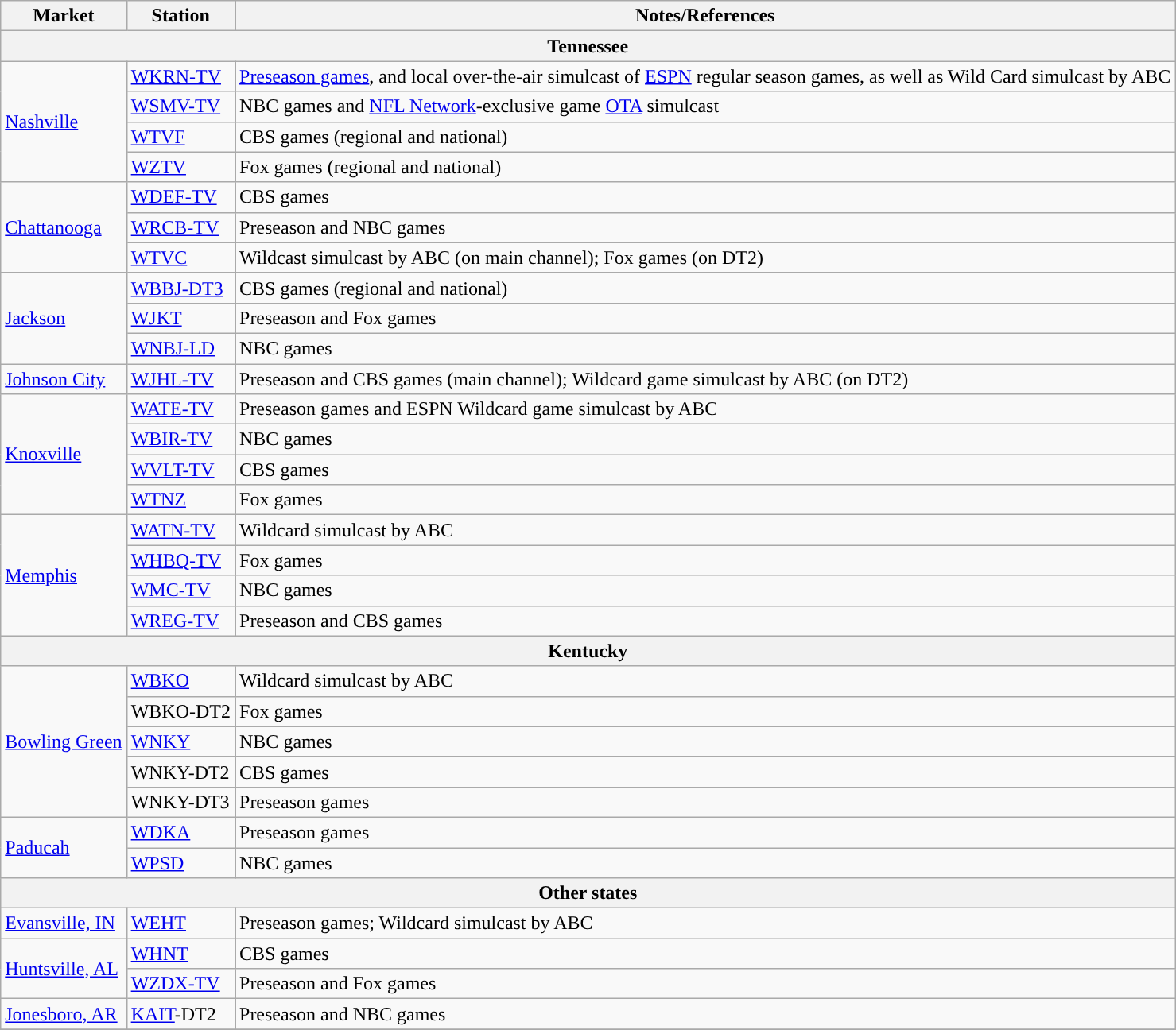<table class="wikitable">
<tr>
<th>Market</th>
<th>Station</th>
<th>Notes/References</th>
</tr>
<tr>
<th colspan=3><strong>Tennessee</strong></th>
</tr>
<tr>
<td rowspan=4><a href='#'>Nashville</a></td>
<td><a href='#'>WKRN-TV</a></td>
<td><a href='#'>Preseason games</a>, and local over-the-air simulcast of <a href='#'>ESPN</a> regular season games, as well as Wild Card simulcast by ABC</td>
</tr>
<tr>
<td><a href='#'>WSMV-TV</a></td>
<td>NBC games and <a href='#'>NFL Network</a>-exclusive game <a href='#'>OTA</a> simulcast</td>
</tr>
<tr>
<td><a href='#'>WTVF</a></td>
<td>CBS games (regional and national)</td>
</tr>
<tr>
<td><a href='#'>WZTV</a></td>
<td>Fox games (regional and national)</td>
</tr>
<tr>
<td rowspan=3><a href='#'>Chattanooga</a></td>
<td><a href='#'>WDEF-TV</a></td>
<td>CBS games</td>
</tr>
<tr>
<td><a href='#'>WRCB-TV</a></td>
<td>Preseason and NBC games</td>
</tr>
<tr>
<td><a href='#'>WTVC</a></td>
<td>Wildcast simulcast by ABC (on main channel); Fox games (on DT2)</td>
</tr>
<tr>
<td rowspan=3><a href='#'>Jackson</a></td>
<td><a href='#'>WBBJ-DT3</a></td>
<td>CBS games (regional and national)</td>
</tr>
<tr>
<td><a href='#'>WJKT</a></td>
<td>Preseason and Fox games</td>
</tr>
<tr>
<td><a href='#'>WNBJ-LD</a></td>
<td>NBC games</td>
</tr>
<tr>
<td><a href='#'>Johnson City</a></td>
<td><a href='#'>WJHL-TV</a></td>
<td>Preseason and CBS games (main channel); Wildcard game simulcast by ABC (on DT2)</td>
</tr>
<tr>
<td rowspan=4><a href='#'>Knoxville</a></td>
<td><a href='#'>WATE-TV</a></td>
<td>Preseason games and ESPN Wildcard game simulcast by ABC</td>
</tr>
<tr>
<td><a href='#'>WBIR-TV</a></td>
<td>NBC games</td>
</tr>
<tr>
<td><a href='#'>WVLT-TV</a></td>
<td>CBS games</td>
</tr>
<tr>
<td><a href='#'>WTNZ</a></td>
<td>Fox games</td>
</tr>
<tr>
<td rowspan=4><a href='#'>Memphis</a></td>
<td><a href='#'>WATN-TV</a></td>
<td>Wildcard simulcast by ABC</td>
</tr>
<tr>
<td><a href='#'>WHBQ-TV</a></td>
<td>Fox games</td>
</tr>
<tr>
<td><a href='#'>WMC-TV</a></td>
<td>NBC games</td>
</tr>
<tr>
<td><a href='#'>WREG-TV</a></td>
<td>Preseason and CBS games</td>
</tr>
<tr>
<th colspan=3><strong>Kentucky</strong></th>
</tr>
<tr>
<td rowspan=5><a href='#'>Bowling Green</a></td>
<td><a href='#'>WBKO</a></td>
<td>Wildcard simulcast by ABC</td>
</tr>
<tr>
<td>WBKO-DT2</td>
<td>Fox games</td>
</tr>
<tr>
<td><a href='#'>WNKY</a></td>
<td>NBC games</td>
</tr>
<tr>
<td>WNKY-DT2</td>
<td>CBS games</td>
</tr>
<tr>
<td>WNKY-DT3</td>
<td>Preseason games</td>
</tr>
<tr>
<td rowspan=2><a href='#'>Paducah</a></td>
<td><a href='#'>WDKA</a></td>
<td>Preseason games</td>
</tr>
<tr>
<td><a href='#'>WPSD</a></td>
<td>NBC games</td>
</tr>
<tr>
<th colspan=3><strong>Other states</strong></th>
</tr>
<tr>
<td><a href='#'>Evansville, IN</a></td>
<td><a href='#'>WEHT</a></td>
<td>Preseason games; Wildcard simulcast by ABC</td>
</tr>
<tr>
<td rowspan=2><a href='#'>Huntsville, AL</a></td>
<td><a href='#'>WHNT</a></td>
<td>CBS games</td>
</tr>
<tr>
<td><a href='#'>WZDX-TV</a></td>
<td>Preseason and Fox games</td>
</tr>
<tr>
<td><a href='#'>Jonesboro, AR</a></td>
<td><a href='#'>KAIT</a>-DT2</td>
<td>Preseason and NBC games</td>
</tr>
<tr>
</tr>
</table>
